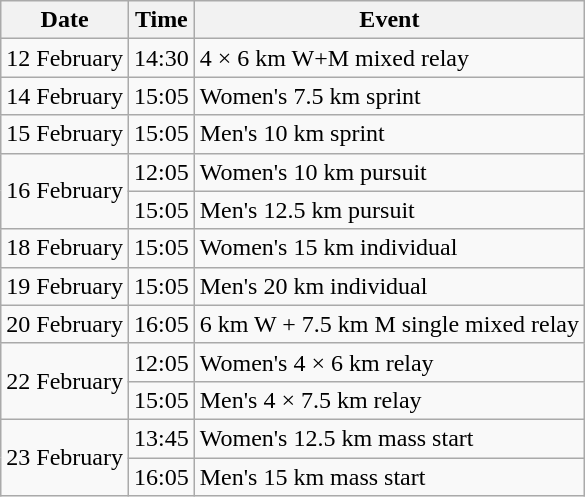<table class="wikitable">
<tr>
<th>Date</th>
<th>Time</th>
<th>Event</th>
</tr>
<tr>
<td>12 February</td>
<td>14:30</td>
<td>4 × 6 km W+M mixed relay</td>
</tr>
<tr>
<td>14 February</td>
<td>15:05</td>
<td>Women's 7.5 km sprint</td>
</tr>
<tr>
<td>15 February</td>
<td>15:05</td>
<td>Men's 10 km sprint</td>
</tr>
<tr>
<td rowspan=2>16 February</td>
<td>12:05</td>
<td>Women's 10 km pursuit</td>
</tr>
<tr>
<td>15:05</td>
<td>Men's 12.5 km pursuit</td>
</tr>
<tr>
<td>18 February</td>
<td>15:05</td>
<td>Women's 15 km individual</td>
</tr>
<tr>
<td>19 February</td>
<td>15:05</td>
<td>Men's 20 km individual</td>
</tr>
<tr>
<td>20 February</td>
<td>16:05</td>
<td>6 km W + 7.5 km M single mixed relay</td>
</tr>
<tr>
<td rowspan=2>22 February</td>
<td>12:05</td>
<td>Women's 4 × 6 km relay</td>
</tr>
<tr>
<td>15:05</td>
<td>Men's 4 × 7.5 km relay</td>
</tr>
<tr>
<td rowspan=2>23 February</td>
<td>13:45</td>
<td>Women's 12.5 km mass start</td>
</tr>
<tr>
<td>16:05</td>
<td>Men's 15 km mass start</td>
</tr>
</table>
